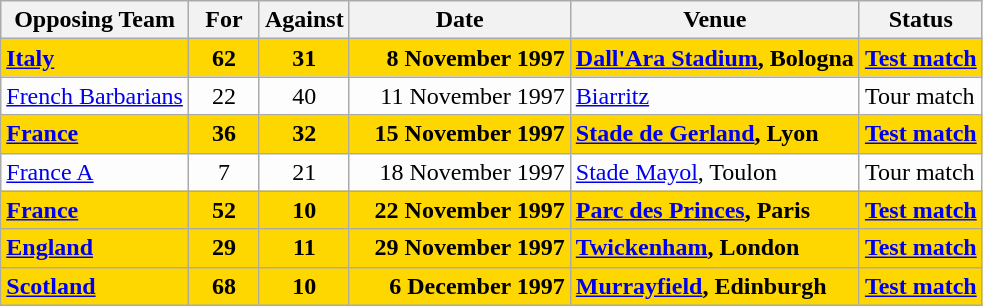<table class=wikitable>
<tr>
<th>Opposing Team</th>
<th>For</th>
<th>Against</th>
<th>Date</th>
<th>Venue</th>
<th>Status</th>
</tr>
<tr bgcolor=gold>
<td><strong><a href='#'>Italy</a></strong></td>
<td align=center width=40><strong>62</strong></td>
<td align=center width=40><strong>31</strong></td>
<td width=140 align=right><strong>8 November 1997</strong></td>
<td><strong><a href='#'>Dall'Ara Stadium</a>, Bologna</strong></td>
<td><strong><a href='#'>Test match</a></strong></td>
</tr>
<tr bgcolor=#fdfdfd>
<td><a href='#'>French Barbarians</a></td>
<td align=center width=40>22</td>
<td align=center width=40>40</td>
<td width=140 align=right>11 November 1997</td>
<td><a href='#'>Biarritz</a></td>
<td>Tour match</td>
</tr>
<tr bgcolor=gold>
<td><strong><a href='#'>France</a></strong></td>
<td align=center width=40><strong>36</strong></td>
<td align=center width=40><strong>32</strong></td>
<td width=140 align=right><strong>15 November 1997</strong></td>
<td><strong><a href='#'>Stade de Gerland</a>, Lyon</strong></td>
<td><strong><a href='#'>Test match</a></strong></td>
</tr>
<tr bgcolor=#fdfdfd>
<td><a href='#'>France A</a></td>
<td align=center width=40>7</td>
<td align=center width=40>21</td>
<td width=140 align=right>18 November 1997</td>
<td><a href='#'>Stade Mayol</a>, Toulon</td>
<td>Tour match</td>
</tr>
<tr bgcolor=gold>
<td><strong><a href='#'>France</a></strong></td>
<td align=center width=40><strong>52</strong></td>
<td align=center width=40><strong>10</strong></td>
<td width=140 align=right><strong>22 November 1997</strong></td>
<td><strong><a href='#'>Parc des Princes</a>, Paris</strong></td>
<td><strong><a href='#'>Test match</a></strong></td>
</tr>
<tr bgcolor=gold>
<td><strong><a href='#'>England</a></strong></td>
<td align=center width=40><strong>29</strong></td>
<td align=center width=40><strong>11</strong></td>
<td width=140 align=right><strong>29 November 1997</strong></td>
<td><strong><a href='#'>Twickenham</a>, London</strong></td>
<td><strong><a href='#'>Test match</a></strong></td>
</tr>
<tr bgcolor=gold>
<td><strong><a href='#'>Scotland</a></strong></td>
<td align=center width=40><strong>68</strong></td>
<td align=center width=40><strong>10</strong></td>
<td width=140 align=right><strong>6 December 1997</strong></td>
<td><strong><a href='#'>Murrayfield</a>, Edinburgh</strong></td>
<td><strong><a href='#'>Test match</a></strong></td>
</tr>
</table>
